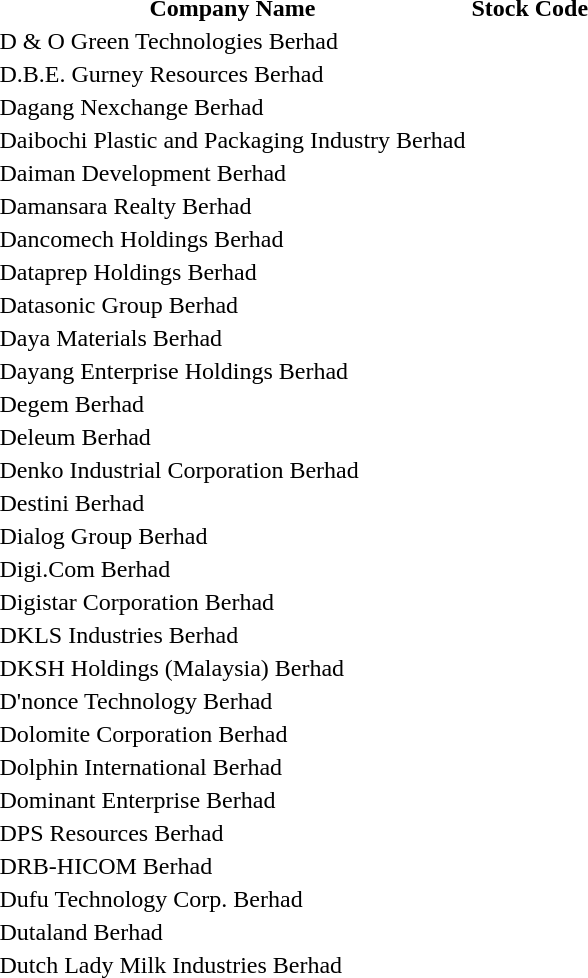<table style="background:transparent;">
<tr>
<th>Company Name</th>
<th>Stock Code</th>
</tr>
<tr>
<td>D & O Green Technologies Berhad</td>
<td></td>
</tr>
<tr>
<td>D.B.E. Gurney Resources Berhad</td>
<td></td>
</tr>
<tr>
<td>Dagang Nexchange Berhad</td>
<td></td>
</tr>
<tr>
<td>Daibochi Plastic and Packaging Industry Berhad</td>
<td></td>
</tr>
<tr>
<td>Daiman Development Berhad</td>
<td></td>
</tr>
<tr>
<td>Damansara Realty Berhad</td>
<td></td>
</tr>
<tr>
<td>Dancomech Holdings Berhad</td>
<td></td>
</tr>
<tr>
<td>Dataprep Holdings Berhad</td>
<td></td>
</tr>
<tr>
<td>Datasonic Group Berhad</td>
<td></td>
</tr>
<tr>
<td>Daya Materials Berhad</td>
<td></td>
</tr>
<tr>
<td>Dayang Enterprise Holdings Berhad</td>
<td></td>
</tr>
<tr>
<td>Degem Berhad</td>
<td></td>
</tr>
<tr>
<td>Deleum Berhad</td>
<td></td>
</tr>
<tr>
<td>Denko Industrial Corporation Berhad</td>
<td></td>
</tr>
<tr>
<td>Destini Berhad</td>
<td></td>
</tr>
<tr>
<td>Dialog Group Berhad</td>
<td></td>
</tr>
<tr>
<td>Digi.Com Berhad</td>
<td></td>
</tr>
<tr>
<td>Digistar Corporation Berhad</td>
<td></td>
</tr>
<tr>
<td>DKLS Industries Berhad</td>
<td></td>
</tr>
<tr>
<td>DKSH Holdings (Malaysia) Berhad</td>
<td></td>
</tr>
<tr>
<td>D'nonce Technology Berhad</td>
<td></td>
</tr>
<tr>
<td>Dolomite Corporation Berhad</td>
<td></td>
</tr>
<tr>
<td>Dolphin International Berhad</td>
<td></td>
</tr>
<tr>
<td>Dominant Enterprise Berhad</td>
<td></td>
</tr>
<tr>
<td>DPS Resources Berhad</td>
<td></td>
</tr>
<tr>
<td>DRB-HICOM Berhad</td>
<td></td>
</tr>
<tr>
<td>Dufu Technology Corp. Berhad</td>
<td></td>
</tr>
<tr>
<td>Dutaland Berhad</td>
<td></td>
</tr>
<tr>
<td>Dutch Lady Milk Industries Berhad</td>
<td></td>
</tr>
</table>
